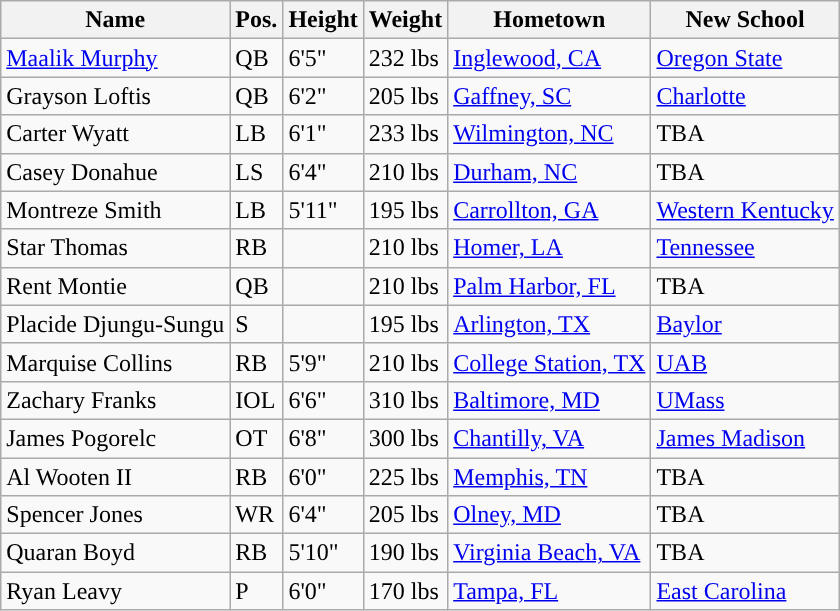<table class="wikitable sortable">
<tr>
<th>Name</th>
<th>Pos.</th>
<th>Height</th>
<th>Weight</th>
<th>Hometown</th>
<th class="unsortable">New School</th>
</tr>
<tr style="background:">
<td><a href='#'>Maalik Murphy</a></td>
<td>QB</td>
<td>6'5"</td>
<td>232 lbs</td>
<td><a href='#'>Inglewood, CA</a></td>
<td><a href='#'>Oregon State</a></td>
</tr>
<tr style="background:">
<td>Grayson Loftis</td>
<td>QB</td>
<td>6'2"</td>
<td>205 lbs</td>
<td><a href='#'>Gaffney, SC</a></td>
<td><a href='#'>Charlotte</a></td>
</tr>
<tr style="background:">
<td>Carter Wyatt</td>
<td>LB</td>
<td>6'1"</td>
<td>233 lbs</td>
<td><a href='#'>Wilmington, NC</a></td>
<td>TBA</td>
</tr>
<tr style="background">
<td>Casey Donahue</td>
<td>LS</td>
<td>6'4"</td>
<td>210 lbs</td>
<td><a href='#'>Durham, NC</a></td>
<td>TBA</td>
</tr>
<tr style="background">
<td>Montreze Smith</td>
<td>LB</td>
<td>5'11"</td>
<td>195 lbs</td>
<td><a href='#'>Carrollton, GA</a></td>
<td><a href='#'>Western Kentucky</a></td>
</tr>
<tr>
<td>Star Thomas</td>
<td>RB</td>
<td></td>
<td>210 lbs</td>
<td><a href='#'>Homer, LA</a></td>
<td><a href='#'>Tennessee</a></td>
</tr>
<tr>
<td>Rent Montie</td>
<td>QB</td>
<td></td>
<td>210 lbs</td>
<td><a href='#'>Palm Harbor, FL</a></td>
<td>TBA</td>
</tr>
<tr>
<td>Placide Djungu-Sungu</td>
<td>S</td>
<td></td>
<td>195 lbs</td>
<td><a href='#'>Arlington, TX</a></td>
<td><a href='#'>Baylor</a></td>
</tr>
<tr>
<td>Marquise Collins</td>
<td>RB</td>
<td>5'9"</td>
<td>210 lbs</td>
<td><a href='#'>College Station, TX</a></td>
<td><a href='#'>UAB</a></td>
</tr>
<tr>
<td>Zachary Franks</td>
<td>IOL</td>
<td>6'6"</td>
<td>310 lbs</td>
<td><a href='#'>Baltimore, MD</a></td>
<td><a href='#'>UMass</a></td>
</tr>
<tr>
<td>James Pogorelc</td>
<td>OT</td>
<td>6'8"</td>
<td>300 lbs</td>
<td><a href='#'>Chantilly, VA</a></td>
<td><a href='#'>James Madison</a></td>
</tr>
<tr>
<td>Al Wooten II</td>
<td>RB</td>
<td>6'0"</td>
<td>225 lbs</td>
<td><a href='#'>Memphis, TN</a></td>
<td>TBA</td>
</tr>
<tr>
<td>Spencer Jones</td>
<td>WR</td>
<td>6'4"</td>
<td>205 lbs</td>
<td><a href='#'>Olney, MD</a></td>
<td>TBA</td>
</tr>
<tr>
<td>Quaran Boyd</td>
<td>RB</td>
<td>5'10"</td>
<td>190 lbs</td>
<td><a href='#'>Virginia Beach, VA</a></td>
<td>TBA</td>
</tr>
<tr>
<td>Ryan Leavy</td>
<td>P</td>
<td>6'0"</td>
<td>170 lbs</td>
<td><a href='#'>Tampa, FL</a></td>
<td><a href='#'>East Carolina</a></td>
</tr>
</table>
